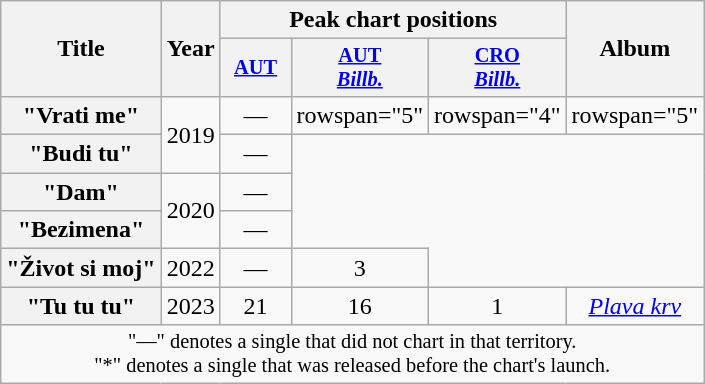<table class="wikitable plainrowheaders" style="text-align:center;">
<tr>
<th scope="col" rowspan="2">Title</th>
<th scope="col" rowspan="2">Year</th>
<th scope="col" colspan="3">Peak chart positions</th>
<th scope="col" rowspan="2">Album</th>
</tr>
<tr>
<th scope="col" style="width:3em; font-size:85%;"><a href='#'>AUT</a><br></th>
<th scope="col" style="width:3em; font-size:85%;"><a href='#'>AUT<br><em>Billb.</em></a><br></th>
<th scope="col" style="width:3em; font-size:85%;"><a href='#'>CRO<br><em>Billb.</em></a><br></th>
</tr>
<tr>
<th scope="row">"Vrati me" <br></th>
<td rowspan="2">2019</td>
<td>—</td>
<td>rowspan="5" </td>
<td>rowspan="4" </td>
<td>rowspan="5" </td>
</tr>
<tr>
<th scope="row">"Budi tu" <br></th>
<td>—</td>
</tr>
<tr>
<th scope="row">"Dam" <br></th>
<td rowspan="2">2020</td>
<td>—</td>
</tr>
<tr>
<th scope="row">"Bezimena" <br></th>
<td>—</td>
</tr>
<tr>
<th scope="row">"Život si moj" <br></th>
<td>2022</td>
<td>—</td>
<td>3</td>
</tr>
<tr>
<th scope="row">"Tu tu tu" <br></th>
<td rowspan="1">2023</td>
<td>21</td>
<td>16</td>
<td>1</td>
<td><em><a href='#'>Plava krv</a></em></td>
</tr>
<tr>
<td colspan="6" style="text-align:center; font-size:85%;">"—" denotes a single that did not chart in that territory.<br>"*" denotes a single that was released before the chart's launch.</td>
</tr>
</table>
